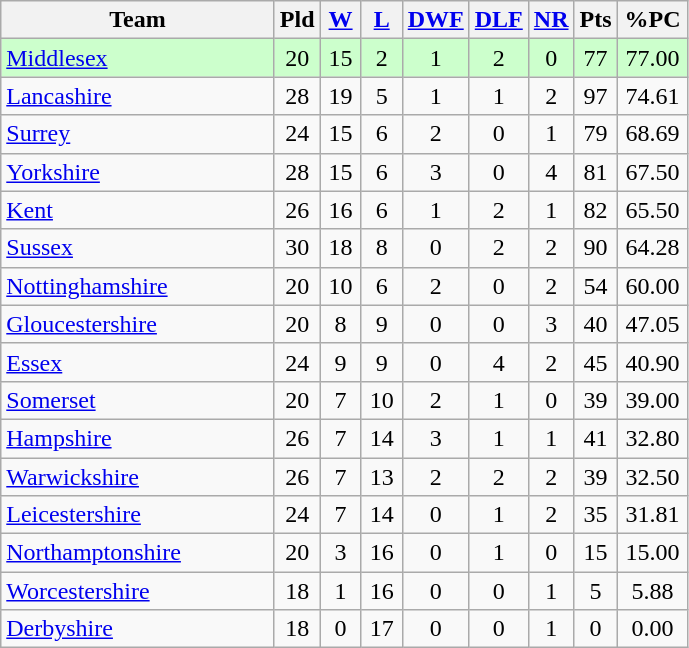<table class="wikitable" style="text-align:center;">
<tr>
<th width=175>Team</th>
<th width=20 abbr="Played">Pld</th>
<th width=20 abbr="Won"><a href='#'>W</a></th>
<th width=20 abbr="Lost"><a href='#'>L</a></th>
<th width=20 abbr="Drawn"><a href='#'>DWF</a></th>
<th width=20 abbr="Drawn"><a href='#'>DLF</a></th>
<th width=20 abbr="No Result"><a href='#'>NR</a></th>
<th width=20 abbr="Points">Pts</th>
<th width=40 abbr="Percentage of possible points">%PC</th>
</tr>
<tr style="background:#ccffcc;">
<td style="text-align:left;"><a href='#'>Middlesex</a></td>
<td>20</td>
<td>15</td>
<td>2</td>
<td>1</td>
<td>2</td>
<td>0</td>
<td>77</td>
<td>77.00</td>
</tr>
<tr>
<td style="text-align:left;"><a href='#'>Lancashire</a></td>
<td>28</td>
<td>19</td>
<td>5</td>
<td>1</td>
<td>1</td>
<td>2</td>
<td>97</td>
<td>74.61</td>
</tr>
<tr>
<td style="text-align:left;"><a href='#'>Surrey</a></td>
<td>24</td>
<td>15</td>
<td>6</td>
<td>2</td>
<td>0</td>
<td>1</td>
<td>79</td>
<td>68.69</td>
</tr>
<tr>
<td style="text-align:left;"><a href='#'>Yorkshire</a></td>
<td>28</td>
<td>15</td>
<td>6</td>
<td>3</td>
<td>0</td>
<td>4</td>
<td>81</td>
<td>67.50</td>
</tr>
<tr>
<td style="text-align:left;"><a href='#'>Kent</a></td>
<td>26</td>
<td>16</td>
<td>6</td>
<td>1</td>
<td>2</td>
<td>1</td>
<td>82</td>
<td>65.50</td>
</tr>
<tr>
<td style="text-align:left;"><a href='#'>Sussex</a></td>
<td>30</td>
<td>18</td>
<td>8</td>
<td>0</td>
<td>2</td>
<td>2</td>
<td>90</td>
<td>64.28</td>
</tr>
<tr>
<td style="text-align:left;"><a href='#'>Nottinghamshire</a></td>
<td>20</td>
<td>10</td>
<td>6</td>
<td>2</td>
<td>0</td>
<td>2</td>
<td>54</td>
<td>60.00</td>
</tr>
<tr>
<td style="text-align:left;"><a href='#'>Gloucestershire</a></td>
<td>20</td>
<td>8</td>
<td>9</td>
<td>0</td>
<td>0</td>
<td>3</td>
<td>40</td>
<td>47.05</td>
</tr>
<tr>
<td style="text-align:left;"><a href='#'>Essex</a></td>
<td>24</td>
<td>9</td>
<td>9</td>
<td>0</td>
<td>4</td>
<td>2</td>
<td>45</td>
<td>40.90</td>
</tr>
<tr>
<td style="text-align:left;"><a href='#'>Somerset</a></td>
<td>20</td>
<td>7</td>
<td>10</td>
<td>2</td>
<td>1</td>
<td>0</td>
<td>39</td>
<td>39.00</td>
</tr>
<tr>
<td style="text-align:left;"><a href='#'>Hampshire</a></td>
<td>26</td>
<td>7</td>
<td>14</td>
<td>3</td>
<td>1</td>
<td>1</td>
<td>41</td>
<td>32.80</td>
</tr>
<tr>
<td style="text-align:left;"><a href='#'>Warwickshire</a></td>
<td>26</td>
<td>7</td>
<td>13</td>
<td>2</td>
<td>2</td>
<td>2</td>
<td>39</td>
<td>32.50</td>
</tr>
<tr>
<td style="text-align:left;"><a href='#'>Leicestershire</a></td>
<td>24</td>
<td>7</td>
<td>14</td>
<td>0</td>
<td>1</td>
<td>2</td>
<td>35</td>
<td>31.81</td>
</tr>
<tr>
<td style="text-align:left;"><a href='#'>Northamptonshire</a></td>
<td>20</td>
<td>3</td>
<td>16</td>
<td>0</td>
<td>1</td>
<td>0</td>
<td>15</td>
<td>15.00</td>
</tr>
<tr>
<td style="text-align:left;"><a href='#'>Worcestershire</a></td>
<td>18</td>
<td>1</td>
<td>16</td>
<td>0</td>
<td>0</td>
<td>1</td>
<td>5</td>
<td>5.88</td>
</tr>
<tr>
<td style="text-align:left;"><a href='#'>Derbyshire</a></td>
<td>18</td>
<td>0</td>
<td>17</td>
<td>0</td>
<td>0</td>
<td>1</td>
<td>0</td>
<td>0.00</td>
</tr>
</table>
